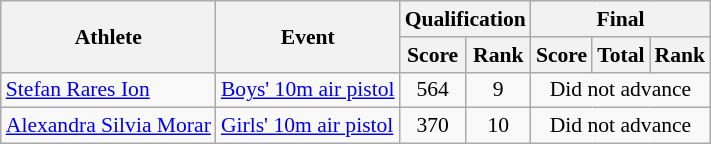<table class="wikitable" style="font-size:90%">
<tr>
<th rowspan="2">Athlete</th>
<th rowspan="2">Event</th>
<th colspan="2">Qualification</th>
<th colspan="3">Final</th>
</tr>
<tr>
<th>Score</th>
<th>Rank</th>
<th>Score</th>
<th>Total</th>
<th>Rank</th>
</tr>
<tr>
<td><a href='#'>Stefan Rares Ion</a></td>
<td><a href='#'>Boys' 10m air pistol</a></td>
<td align=center>564</td>
<td align=center>9</td>
<td colspan=3 align=center>Did not advance</td>
</tr>
<tr>
<td><a href='#'>Alexandra Silvia Morar</a></td>
<td><a href='#'>Girls' 10m air pistol</a></td>
<td align=center>370</td>
<td align=center>10</td>
<td colspan=3 align=center>Did not advance</td>
</tr>
</table>
